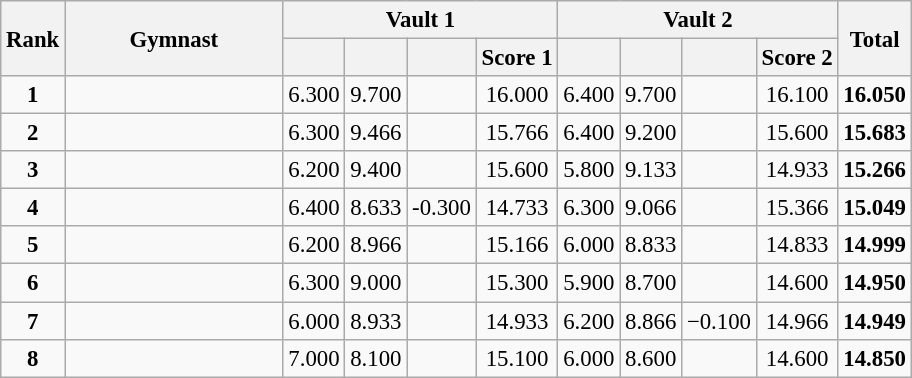<table class="wikitable sortable" style="text-align:center; font-size:95%;">
<tr>
<th rowspan="2">Rank</th>
<th width="24%" rowspan="2">Gymnast</th>
<th colspan="4">Vault 1</th>
<th colspan="4">Vault 2</th>
<th rowspan="2">Total</th>
</tr>
<tr>
<th colspan="1"></th>
<th colspan="1"></th>
<th colspan="1"></th>
<th colspan="1">Score 1</th>
<th colspan="1"></th>
<th colspan="1"></th>
<th colspan="1"></th>
<th colspan="1">Score 2</th>
</tr>
<tr>
<td scope="row" style="text-align:center"><strong>1</strong></td>
<td align="left"></td>
<td>6.300</td>
<td>9.700</td>
<td></td>
<td>16.000</td>
<td>6.400</td>
<td>9.700</td>
<td></td>
<td>16.100</td>
<td><strong>16.050</strong></td>
</tr>
<tr>
<td scope="row" style="text-align:center"><strong>2</strong></td>
<td align="left"></td>
<td>6.300</td>
<td>9.466</td>
<td></td>
<td>15.766</td>
<td>6.400</td>
<td>9.200</td>
<td></td>
<td>15.600</td>
<td><strong>15.683</strong></td>
</tr>
<tr>
<td scope="row" style="text-align:center"><strong>3</strong></td>
<td align="left"></td>
<td>6.200</td>
<td>9.400</td>
<td></td>
<td>15.600</td>
<td>5.800</td>
<td>9.133</td>
<td></td>
<td>14.933</td>
<td><strong>15.266</strong></td>
</tr>
<tr>
<td scope="row" style="text-align:center"><strong>4</strong></td>
<td align="left"></td>
<td>6.400</td>
<td>8.633</td>
<td>-0.300</td>
<td>14.733</td>
<td>6.300</td>
<td>9.066</td>
<td></td>
<td>15.366</td>
<td><strong>15.049</strong></td>
</tr>
<tr>
<td scope="row" style="text-align:center"><strong>5</strong></td>
<td align="left"></td>
<td>6.200</td>
<td>8.966</td>
<td></td>
<td>15.166</td>
<td>6.000</td>
<td>8.833</td>
<td></td>
<td>14.833</td>
<td><strong>14.999</strong></td>
</tr>
<tr>
<td scope="row" style="text-align:center"><strong>6</strong></td>
<td align="left"></td>
<td>6.300</td>
<td>9.000</td>
<td></td>
<td>15.300</td>
<td>5.900</td>
<td>8.700</td>
<td></td>
<td>14.600</td>
<td><strong>14.950</strong></td>
</tr>
<tr>
<td scope="row" style="text-align:center"><strong>7</strong></td>
<td align="left"></td>
<td>6.000</td>
<td>8.933</td>
<td></td>
<td>14.933</td>
<td>6.200</td>
<td>8.866</td>
<td>−0.100</td>
<td>14.966</td>
<td><strong>14.949</strong></td>
</tr>
<tr>
<td scope="row" style="text-align:center"><strong>8</strong></td>
<td align="left"></td>
<td>7.000</td>
<td>8.100</td>
<td></td>
<td>15.100</td>
<td>6.000</td>
<td>8.600</td>
<td></td>
<td>14.600</td>
<td><strong>14.850 </strong></td>
</tr>
</table>
